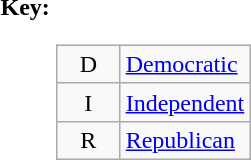<table>
<tr valign=top>
<th>Key:</th>
<td><br><table class=wikitable>
<tr>
<td align=center width=35px >D</td>
<td><a href='#'>Democratic</a></td>
</tr>
<tr>
<td align=center width=35px >I</td>
<td><a href='#'>Independent</a></td>
</tr>
<tr>
<td align=center width=35px >R</td>
<td><a href='#'>Republican</a></td>
</tr>
</table>
</td>
</tr>
</table>
